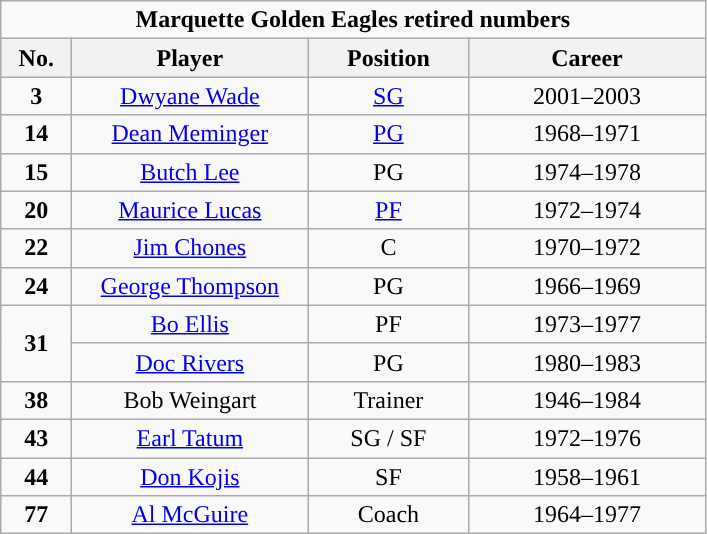<table class="wikitable sortable" style="text-align:center">
<tr>
<td colspan="5"><strong>Marquette Golden Eagles retired numbers</strong></td>
</tr>
<tr>
<th width=40px>No.</th>
<th width=150px>Player</th>
<th width=100px>Position</th>
<th width=150px>Career</th>
</tr>
<tr>
<td><strong>3</strong></td>
<td><a href='#'>Dwyane Wade</a></td>
<td><a href='#'>SG</a></td>
<td>2001–2003</td>
</tr>
<tr>
<td><strong>14</strong></td>
<td><a href='#'>Dean Meminger</a></td>
<td><a href='#'>PG</a></td>
<td>1968–1971</td>
</tr>
<tr>
<td><strong>15</strong></td>
<td><a href='#'>Butch Lee</a></td>
<td>PG</td>
<td>1974–1978</td>
</tr>
<tr>
<td><strong>20</strong></td>
<td><a href='#'>Maurice Lucas</a></td>
<td><a href='#'>PF</a></td>
<td>1972–1974</td>
</tr>
<tr>
<td><strong>22</strong></td>
<td><a href='#'>Jim Chones</a></td>
<td>C</td>
<td>1970–1972</td>
</tr>
<tr>
<td><strong>24</strong></td>
<td><a href='#'>George Thompson</a></td>
<td>PG</td>
<td>1966–1969</td>
</tr>
<tr>
<td rowspan=2><strong>31</strong></td>
<td><a href='#'>Bo Ellis</a></td>
<td>PF</td>
<td>1973–1977</td>
</tr>
<tr>
<td><a href='#'>Doc Rivers</a></td>
<td>PG</td>
<td>1980–1983</td>
</tr>
<tr>
<td><strong>38</strong></td>
<td>Bob Weingart</td>
<td>Trainer</td>
<td>1946–1984</td>
</tr>
<tr>
<td><strong>43</strong></td>
<td><a href='#'>Earl Tatum</a></td>
<td>SG / SF</td>
<td>1972–1976</td>
</tr>
<tr>
<td><strong>44</strong></td>
<td><a href='#'>Don Kojis</a></td>
<td>SF</td>
<td>1958–1961</td>
</tr>
<tr>
<td><strong>77</strong></td>
<td><a href='#'>Al McGuire</a></td>
<td>Coach</td>
<td>1964–1977</td>
</tr>
</table>
